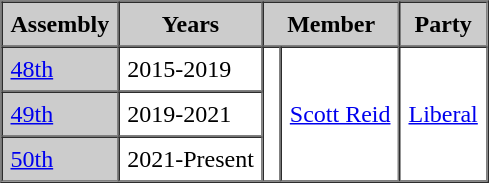<table border=1 cellpadding=5 cellspacing=0>
<tr bgcolor="CCCCCC">
<th>Assembly</th>
<th>Years</th>
<th colspan="2">Member</th>
<th>Party</th>
</tr>
<tr>
<td bgcolor="CCCCCC"><a href='#'>48th</a></td>
<td>2015-2019</td>
<td rowspan="3" ></td>
<td rowspan="3"><a href='#'>Scott Reid</a></td>
<td rowspan="3"><a href='#'>Liberal</a></td>
</tr>
<tr>
<td bgcolor="CCCCCC"><a href='#'>49th</a></td>
<td>2019-2021</td>
</tr>
<tr>
<td bgcolor="CCCCCC"><a href='#'>50th</a></td>
<td>2021-Present</td>
</tr>
</table>
